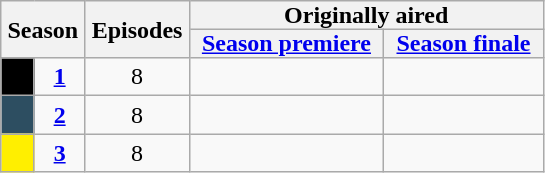<table class="wikitable" style="text-align:center">
<tr>
<th style="padding: 0px 4px" colspan="2" rowspan="2">Season</th>
<th style="padding: 0px 4px" rowspan="2">Episodes</th>
<th style="padding: 0px 4px" colspan="2">Originally aired</th>
</tr>
<tr>
<th style="padding: 0 8px;"><a href='#'>Season premiere</a></th>
<th style="padding: 0 8px;"><a href='#'>Season finale</a></th>
</tr>
<tr>
<td style="width: 15px" bgcolor="000000"></td>
<td><strong><a href='#'>1</a></strong></td>
<td>8</td>
<td></td>
<td></td>
</tr>
<tr>
<td style="background: #2d4e61;"></td>
<td><strong><a href='#'>2</a></strong></td>
<td>8</td>
<td></td>
<td></td>
</tr>
<tr>
<td style="background: #ffef00;"></td>
<td><strong><a href='#'>3</a></strong></td>
<td>8</td>
<td></td>
<td></td>
</tr>
</table>
